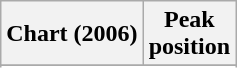<table class="wikitable sortable plainrowheaders" style="text-align:center">
<tr>
<th scope="col">Chart (2006)</th>
<th scope="col">Peak<br>position</th>
</tr>
<tr>
</tr>
<tr>
</tr>
<tr>
</tr>
<tr>
</tr>
</table>
